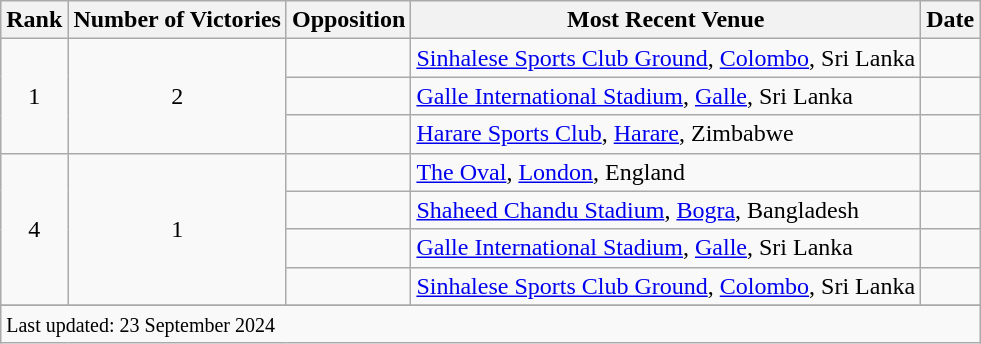<table class="wikitable plainrowheaders sortable">
<tr>
<th scope=col>Rank</th>
<th scope=col>Number of Victories</th>
<th scope=col>Opposition</th>
<th scope=col>Most Recent Venue</th>
<th scope=col>Date</th>
</tr>
<tr>
<td style="text-align:center" rowspan=3>1</td>
<td style="text-align:center" rowspan=3>2</td>
<td></td>
<td><a href='#'>Sinhalese Sports Club Ground</a>, <a href='#'>Colombo</a>, Sri Lanka</td>
<td></td>
</tr>
<tr>
<td></td>
<td><a href='#'>Galle International Stadium</a>, <a href='#'>Galle</a>, Sri Lanka</td>
<td></td>
</tr>
<tr>
<td></td>
<td><a href='#'>Harare Sports Club</a>, <a href='#'>Harare</a>, Zimbabwe</td>
<td></td>
</tr>
<tr>
<td rowspan="4" style="text-align:center">4</td>
<td rowspan="4" style="text-align:center">1</td>
<td></td>
<td><a href='#'>The Oval</a>, <a href='#'>London</a>, England</td>
<td></td>
</tr>
<tr>
<td></td>
<td><a href='#'>Shaheed Chandu Stadium</a>, <a href='#'>Bogra</a>, Bangladesh</td>
<td></td>
</tr>
<tr>
<td></td>
<td><a href='#'>Galle International Stadium</a>, <a href='#'>Galle</a>, Sri Lanka</td>
<td></td>
</tr>
<tr>
<td></td>
<td><a href='#'>Sinhalese Sports Club Ground</a>, <a href='#'>Colombo</a>, Sri Lanka</td>
<td></td>
</tr>
<tr>
</tr>
<tr class=sortbottom>
<td colspan=5><small>Last updated: 23 September 2024</small></td>
</tr>
</table>
